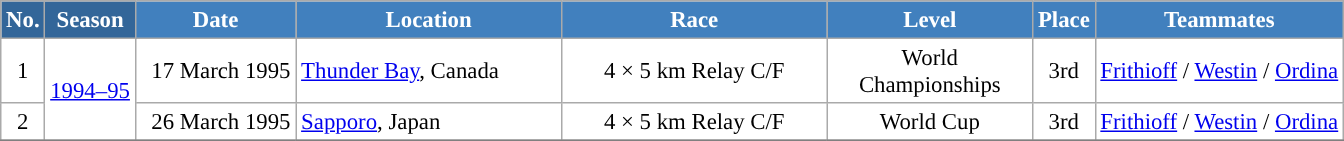<table class="wikitable sortable" style="font-size:95%; text-align:center; border:grey solid 1px; border-collapse:collapse; background:#ffffff;">
<tr style="background:#efefef;">
<th style="background-color:#369; color:white;">No.</th>
<th style="background-color:#369; color:white;">Season</th>
<th style="background-color:#4180be; color:white; width:100px;">Date</th>
<th style="background-color:#4180be; color:white; width:170px;">Location</th>
<th style="background-color:#4180be; color:white; width:170px;">Race</th>
<th style="background-color:#4180be; color:white; width:130px;">Level</th>
<th style="background-color:#4180be; color:white;">Place</th>
<th style="background-color:#4180be; color:white;">Teammates</th>
</tr>
<tr>
<td align=center>1</td>
<td rowspan=2 align=center><a href='#'>1994–95</a></td>
<td align=right>17 March 1995</td>
<td align=left> <a href='#'>Thunder Bay</a>, Canada</td>
<td>4 × 5 km Relay C/F</td>
<td>World Championships</td>
<td>3rd</td>
<td><a href='#'>Frithioff</a> / <a href='#'>Westin</a> / <a href='#'>Ordina</a></td>
</tr>
<tr>
<td align=center>2</td>
<td align=right>26 March 1995</td>
<td align=left> <a href='#'>Sapporo</a>, Japan</td>
<td>4 × 5 km Relay C/F</td>
<td>World Cup</td>
<td>3rd</td>
<td><a href='#'>Frithioff</a> / <a href='#'>Westin</a> / <a href='#'>Ordina</a></td>
</tr>
<tr>
</tr>
</table>
